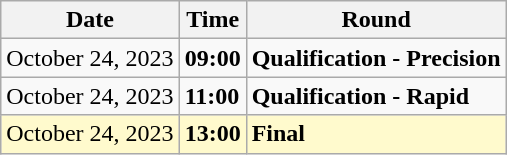<table class="wikitable">
<tr>
<th>Date</th>
<th>Time</th>
<th>Round</th>
</tr>
<tr>
<td>October 24, 2023</td>
<td><strong>09:00</strong></td>
<td><strong>Qualification - Precision</strong></td>
</tr>
<tr>
<td>October 24, 2023</td>
<td><strong>11:00</strong></td>
<td><strong>Qualification - Rapid</strong></td>
</tr>
<tr style=background:lemonchiffon>
<td>October 24, 2023</td>
<td><strong>13:00</strong></td>
<td><strong>Final </strong></td>
</tr>
</table>
